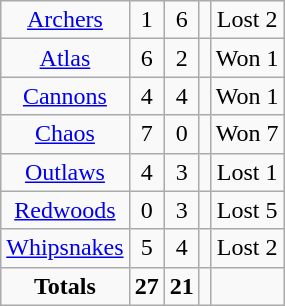<table class="wikitable" style="text-align:center;">
<tr style="text-align:center;">
<td><a href='#'>Archers</a></td>
<td>1</td>
<td>6</td>
<td></td>
<td>Lost 2</td>
</tr>
<tr style="text-align:center;">
<td><a href='#'>Atlas</a></td>
<td>6</td>
<td>2</td>
<td></td>
<td>Won 1</td>
</tr>
<tr style="text-align:center;">
<td><a href='#'>Cannons</a></td>
<td>4</td>
<td>4</td>
<td></td>
<td>Won 1</td>
</tr>
<tr style="text-align:center;">
<td><a href='#'>Chaos</a></td>
<td>7</td>
<td>0</td>
<td></td>
<td>Won 7</td>
</tr>
<tr style="text-align:center;">
<td><a href='#'>Outlaws</a></td>
<td>4</td>
<td>3</td>
<td></td>
<td>Lost 1</td>
</tr>
<tr style="text-align:center;">
<td><a href='#'>Redwoods</a></td>
<td>0</td>
<td>3</td>
<td></td>
<td>Lost 5</td>
</tr>
<tr style="text-align:center;">
<td><a href='#'>Whipsnakes</a></td>
<td>5</td>
<td>4</td>
<td></td>
<td>Lost 2</td>
</tr>
<tr class="unsortable" style="text-align:center; background:#; color:black">
<td><strong>Totals</strong></td>
<td><strong>27</strong></td>
<td><strong>21</strong></td>
<td><strong></strong></td>
<td></td>
</tr>
</table>
